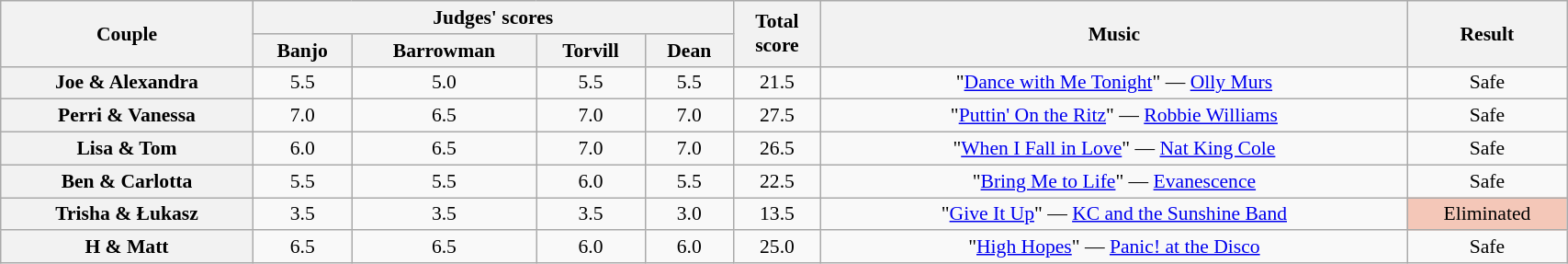<table class="wikitable sortable" style="text-align:center; font-size:90%; width:90%">
<tr>
<th scope="col" rowspan=2>Couple</th>
<th scope="col" colspan=4 class="unsortable">Judges' scores</th>
<th scope="col" rowspan=2>Total<br>score</th>
<th scope="col" rowspan=2 class="unsortable">Music</th>
<th scope="col" rowspan=2 class="unsortable">Result</th>
</tr>
<tr>
<th class="unsortable">Banjo</th>
<th class="unsortable">Barrowman</th>
<th class="unsortable">Torvill</th>
<th class="unsortable">Dean</th>
</tr>
<tr>
<th scope="row">Joe & Alexandra</th>
<td>5.5</td>
<td>5.0</td>
<td>5.5</td>
<td>5.5</td>
<td>21.5</td>
<td>"<a href='#'>Dance with Me Tonight</a>" — <a href='#'>Olly Murs</a></td>
<td>Safe</td>
</tr>
<tr>
<th scope="row">Perri & Vanessa</th>
<td>7.0</td>
<td>6.5</td>
<td>7.0</td>
<td>7.0</td>
<td>27.5</td>
<td>"<a href='#'>Puttin' On the Ritz</a>" — <a href='#'>Robbie Williams</a></td>
<td>Safe</td>
</tr>
<tr>
<th scope="row">Lisa & Tom</th>
<td>6.0</td>
<td>6.5</td>
<td>7.0</td>
<td>7.0</td>
<td>26.5</td>
<td>"<a href='#'>When I Fall in Love</a>" — <a href='#'>Nat King Cole</a></td>
<td>Safe</td>
</tr>
<tr>
<th scope="row">Ben & Carlotta</th>
<td>5.5</td>
<td>5.5</td>
<td>6.0</td>
<td>5.5</td>
<td>22.5</td>
<td>"<a href='#'>Bring Me to Life</a>" — <a href='#'>Evanescence</a></td>
<td>Safe</td>
</tr>
<tr>
<th scope="row">Trisha & Łukasz</th>
<td>3.5</td>
<td>3.5</td>
<td>3.5</td>
<td>3.0</td>
<td>13.5</td>
<td>"<a href='#'>Give It Up</a>" — <a href='#'>KC and the Sunshine Band</a></td>
<td bgcolor="#f4c7b8">Eliminated</td>
</tr>
<tr>
<th scope="row">H & Matt</th>
<td>6.5</td>
<td>6.5</td>
<td>6.0</td>
<td>6.0</td>
<td>25.0</td>
<td>"<a href='#'>High Hopes</a>" — <a href='#'>Panic! at the Disco</a></td>
<td>Safe</td>
</tr>
</table>
